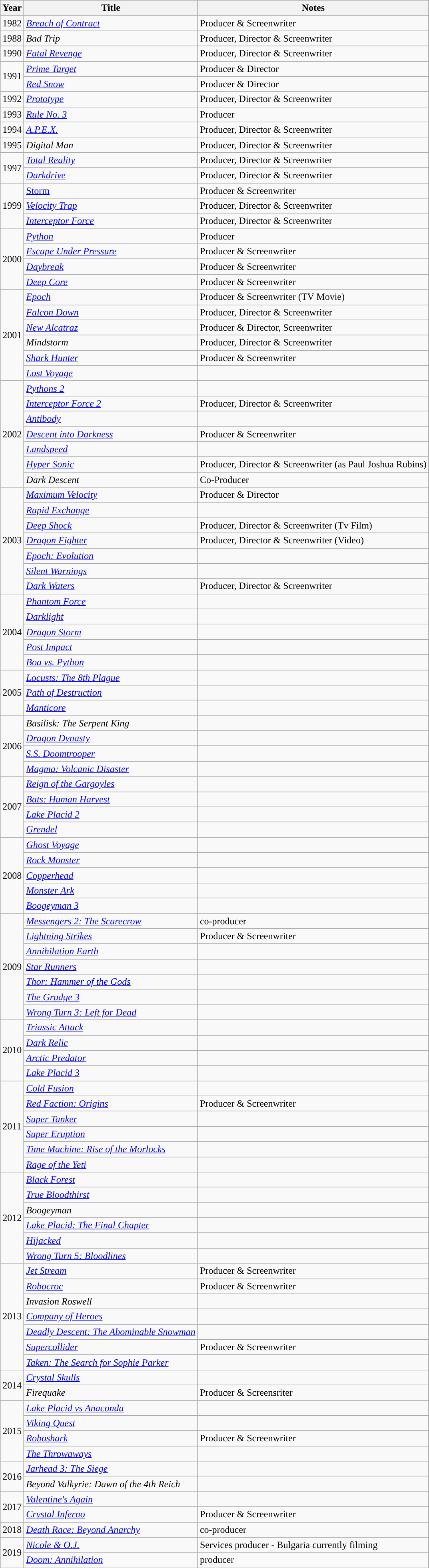<table class="wikitable sortable">
<tr>
<th>Year</th>
<th>Title</th>
<th class="unsortable">Notes</th>
</tr>
<tr>
<td>1982</td>
<td><em><a href='#'>Breach of Contract</a></em></td>
<td>Producer & Screenwriter</td>
</tr>
<tr>
<td>1988</td>
<td><em>Bad Trip</em></td>
<td>Producer, Director & Screenwriter</td>
</tr>
<tr>
<td>1990</td>
<td><em><a href='#'>Fatal Revenge</a></em></td>
<td>Producer, Director & Screenwriter</td>
</tr>
<tr>
<td rowspan="2">1991</td>
<td><em><a href='#'>Prime Target</a></em></td>
<td>Producer & Director</td>
</tr>
<tr>
<td><em><a href='#'>Red Snow</a></em></td>
<td>Producer & Director</td>
</tr>
<tr>
<td>1992</td>
<td><em><a href='#'>Prototype</a></em></td>
<td>Producer, Director & Screenwriter</td>
</tr>
<tr>
<td>1993</td>
<td><em><a href='#'>Rule No. 3</a></em></td>
<td>Producer</td>
</tr>
<tr>
<td>1994</td>
<td><em><a href='#'>A.P.E.X.</a></em></td>
<td>Producer, Director & Screenwriter</td>
</tr>
<tr>
<td>1995</td>
<td><em>Digital Man</em></td>
<td>Producer, Director & Screenwriter</td>
</tr>
<tr>
<td rowspan="2">1997</td>
<td><em><a href='#'>Total Reality</a></em></td>
<td>Producer, Director & Screenwriter</td>
</tr>
<tr>
<td><em><a href='#'>Darkdrive</a></em></td>
<td>Producer, Director & Screenwriter</td>
</tr>
<tr>
<td rowspan="3">1999</td>
<td><a href='#'>Storm</a></td>
<td>Producer & Screenwriter</td>
</tr>
<tr>
<td><em><a href='#'>Velocity Trap</a></em></td>
<td>Producer, Director & Screenwriter</td>
</tr>
<tr>
<td><em><a href='#'>Interceptor Force</a></em></td>
<td>Producer, Director & Screenwriter</td>
</tr>
<tr>
<td rowspan="4">2000</td>
<td><em><a href='#'>Python</a></em></td>
<td>Producer</td>
</tr>
<tr>
<td><em><a href='#'>Escape Under Pressure</a></em></td>
<td>Producer & Screenwriter</td>
</tr>
<tr>
<td><em><a href='#'>Daybreak</a></em></td>
<td>Producer & Screenwriter</td>
</tr>
<tr>
<td><em><a href='#'>Deep Core</a></em></td>
<td>Producer & Screenwriter</td>
</tr>
<tr>
<td rowspan="6">2001</td>
<td><em><a href='#'>Epoch</a></em></td>
<td>Producer & Screenwriter (TV Movie)</td>
</tr>
<tr>
<td><em><a href='#'>Falcon Down</a></em></td>
<td>Producer, Director & Screenwriter</td>
</tr>
<tr>
<td><em><a href='#'>New Alcatraz</a></em></td>
<td>Producer & Director, Screenwriter</td>
</tr>
<tr>
<td><em>Mindstorm</em></td>
<td>Producer, Director & Screenwriter</td>
</tr>
<tr>
<td><em><a href='#'>Shark Hunter</a></em></td>
<td>Producer & Screenwriter</td>
</tr>
<tr>
<td><em><a href='#'>Lost Voyage</a></em></td>
<td></td>
</tr>
<tr>
<td rowspan="7">2002</td>
<td><em><a href='#'>Pythons 2</a></em></td>
<td></td>
</tr>
<tr>
<td><em><a href='#'>Interceptor Force 2</a></em></td>
<td>Producer, Director & Screenwriter</td>
</tr>
<tr>
<td><em><a href='#'>Antibody</a></em></td>
<td></td>
</tr>
<tr>
<td><em><a href='#'>Descent into Darkness</a></em></td>
<td>Producer & Screenwriter</td>
</tr>
<tr>
<td><em><a href='#'>Landspeed</a></em></td>
<td></td>
</tr>
<tr>
<td><em><a href='#'>Hyper Sonic</a></em></td>
<td>Producer, Director & Screenwriter (as Paul Joshua Rubins)</td>
</tr>
<tr>
<td><em>Dark Descent</em></td>
<td>Co-Producer</td>
</tr>
<tr>
<td rowspan="7">2003</td>
<td><em><a href='#'>Maximum Velocity</a></em></td>
<td>Producer & Director</td>
</tr>
<tr>
<td><em><a href='#'>Rapid Exchange</a></em></td>
<td></td>
</tr>
<tr>
<td><em><a href='#'>Deep Shock</a></em></td>
<td>Producer, Director & Screenwriter (Tv Film)</td>
</tr>
<tr>
<td><em><a href='#'>Dragon Fighter</a></em></td>
<td>Producer, Director & Screenwriter (Video)</td>
</tr>
<tr>
<td><em><a href='#'>Epoch: Evolution</a></em></td>
<td></td>
</tr>
<tr>
<td><em><a href='#'>Silent Warnings</a></em></td>
<td></td>
</tr>
<tr>
<td><em><a href='#'>Dark Waters</a></em></td>
<td>Producer, Director & Screenwriter</td>
</tr>
<tr>
<td rowspan="5">2004</td>
<td><em><a href='#'>Phantom Force</a></em></td>
<td></td>
</tr>
<tr>
<td><em><a href='#'>Darklight</a></em></td>
<td></td>
</tr>
<tr>
<td><em><a href='#'>Dragon Storm</a></em></td>
<td></td>
</tr>
<tr>
<td><em><a href='#'>Post Impact</a></em></td>
<td></td>
</tr>
<tr>
<td><em><a href='#'>Boa vs. Python</a></em></td>
<td></td>
</tr>
<tr>
<td rowspan="3">2005</td>
<td><em><a href='#'>Locusts: The 8th Plague</a></em></td>
<td></td>
</tr>
<tr>
<td><em><a href='#'>Path of Destruction</a></em></td>
<td></td>
</tr>
<tr>
<td><em><a href='#'>Manticore</a></em></td>
<td></td>
</tr>
<tr>
<td rowspan="4">2006</td>
<td><em>Basilisk: The Serpent King</em></td>
<td></td>
</tr>
<tr>
<td><em><a href='#'>Dragon Dynasty</a></em></td>
<td></td>
</tr>
<tr>
<td><em><a href='#'>S.S. Doomtrooper</a></em></td>
<td></td>
</tr>
<tr>
<td><em><a href='#'>Magma: Volcanic Disaster</a></em></td>
<td></td>
</tr>
<tr>
<td rowspan="4">2007</td>
<td><em><a href='#'>Reign of the Gargoyles</a></em></td>
<td></td>
</tr>
<tr>
<td><em><a href='#'>Bats: Human Harvest</a></em></td>
<td></td>
</tr>
<tr>
<td><em><a href='#'>Lake Placid 2</a></em></td>
<td></td>
</tr>
<tr>
<td><em><a href='#'>Grendel</a></em></td>
<td></td>
</tr>
<tr>
<td rowspan="5">2008</td>
<td><em><a href='#'>Ghost Voyage</a></em></td>
<td></td>
</tr>
<tr>
<td><em><a href='#'>Rock Monster</a></em></td>
<td></td>
</tr>
<tr>
<td><em><a href='#'>Copperhead</a></em></td>
<td></td>
</tr>
<tr>
<td><em><a href='#'>Monster Ark</a></em></td>
<td></td>
</tr>
<tr>
<td><em><a href='#'>Boogeyman 3</a></em></td>
<td></td>
</tr>
<tr>
<td rowspan="7">2009</td>
<td><em><a href='#'>Messengers 2: The Scarecrow</a></em></td>
<td>co-producer</td>
</tr>
<tr>
<td><em><a href='#'>Lightning Strikes</a></em></td>
<td>Producer & Screenwriter</td>
</tr>
<tr>
<td><em><a href='#'>Annihilation Earth</a></em></td>
<td></td>
</tr>
<tr>
<td><em><a href='#'>Star Runners</a></em></td>
<td></td>
</tr>
<tr>
<td><em><a href='#'>Thor: Hammer of the Gods</a></em></td>
<td></td>
</tr>
<tr>
<td><em><a href='#'>The Grudge 3</a></em></td>
<td></td>
</tr>
<tr>
<td><em><a href='#'>Wrong Turn 3: Left for Dead</a></em></td>
<td></td>
</tr>
<tr>
<td rowspan="4">2010</td>
<td><em><a href='#'>Triassic Attack</a></em></td>
<td></td>
</tr>
<tr>
<td><em><a href='#'>Dark Relic</a></em></td>
<td></td>
</tr>
<tr>
<td><em><a href='#'>Arctic Predator</a></em></td>
<td></td>
</tr>
<tr>
<td><em><a href='#'>Lake Placid 3</a></em></td>
<td></td>
</tr>
<tr>
<td rowspan="6">2011</td>
<td><em><a href='#'>Cold Fusion</a></em></td>
<td></td>
</tr>
<tr>
<td><em><a href='#'>Red Faction: Origins</a></em></td>
<td>Producer & Screenwriter</td>
</tr>
<tr>
<td><em><a href='#'>Super Tanker</a></em></td>
<td></td>
</tr>
<tr>
<td><em><a href='#'>Super Eruption</a></em></td>
<td></td>
</tr>
<tr>
<td><em><a href='#'>Time Machine: Rise of the Morlocks</a></em></td>
<td></td>
</tr>
<tr>
<td><em><a href='#'>Rage of the Yeti</a></em></td>
<td></td>
</tr>
<tr>
<td rowspan="6">2012</td>
<td><em><a href='#'>Black Forest</a></em></td>
<td></td>
</tr>
<tr>
<td><em><a href='#'>True Bloodthirst</a></em></td>
<td></td>
</tr>
<tr>
<td><em>Boogeyman</em></td>
<td></td>
</tr>
<tr>
<td><em><a href='#'>Lake Placid: The Final Chapter</a></em></td>
<td></td>
</tr>
<tr>
<td><em><a href='#'>Hijacked</a></em></td>
<td></td>
</tr>
<tr>
<td><em><a href='#'>Wrong Turn 5: Bloodlines</a></em></td>
<td></td>
</tr>
<tr>
<td rowspan="7">2013</td>
<td><em><a href='#'>Jet Stream</a></em></td>
<td>Producer & Screenwriter</td>
</tr>
<tr>
<td><em><a href='#'>Robocroc</a></em></td>
<td>Producer & Screenwriter</td>
</tr>
<tr>
<td><em>Invasion Roswell</em></td>
<td></td>
</tr>
<tr>
<td><em><a href='#'>Company of Heroes</a></em></td>
<td></td>
</tr>
<tr>
<td><em><a href='#'>Deadly Descent: The Abominable Snowman</a></em></td>
<td></td>
</tr>
<tr>
<td><em><a href='#'>Supercollider</a></em></td>
<td>Producer & Screenwriter</td>
</tr>
<tr>
<td><em><a href='#'>Taken: The Search for Sophie Parker</a></em></td>
<td></td>
</tr>
<tr>
<td rowspan="2">2014</td>
<td><em><a href='#'>Crystal Skulls</a></em></td>
<td></td>
</tr>
<tr>
<td><em>Firequake</em></td>
<td>Producer & Screensriter</td>
</tr>
<tr>
<td rowspan="4">2015</td>
<td><em><a href='#'>Lake Placid vs Anaconda</a></em></td>
<td></td>
</tr>
<tr>
<td><em><a href='#'>Viking Quest</a></em></td>
<td></td>
</tr>
<tr>
<td><em><a href='#'>Roboshark</a></em></td>
<td>Producer & Screenwriter</td>
</tr>
<tr>
<td><em><a href='#'>The Throwaways</a></em></td>
<td></td>
</tr>
<tr>
<td rowspan="2">2016</td>
<td><em><a href='#'>Jarhead 3: The Siege</a></em></td>
<td></td>
</tr>
<tr>
<td><em>Beyond Valkyrie: Dawn of the 4th Reich</em></td>
<td></td>
</tr>
<tr>
<td rowspan="2">2017</td>
<td><em><a href='#'>Valentine's Again</a></em></td>
<td></td>
</tr>
<tr>
<td><em><a href='#'>Crystal Inferno</a></em></td>
<td>Producer & Screenwriter</td>
</tr>
<tr>
<td>2018</td>
<td><em><a href='#'>Death Race: Beyond Anarchy</a></em></td>
<td>co-producer</td>
</tr>
<tr>
<td rowspan="2">2019</td>
<td><em><a href='#'>Nicole & O.J.</a></em></td>
<td>Services producer - Bulgaria currently filming</td>
</tr>
<tr>
<td><em><a href='#'>Doom: Annihilation</a></em></td>
<td>producer</td>
</tr>
</table>
